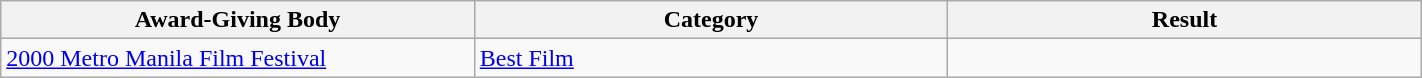<table class="wikitable sortable" width="75%">
<tr>
<th width="25%">Award-Giving Body</th>
<th width="25%">Category</th>
<th width="25%">Result</th>
</tr>
<tr>
<td><a href='#'>2000 Metro Manila Film Festival</a></td>
<td><a href='#'>Best Film</a></td>
<td></td>
</tr>
</table>
